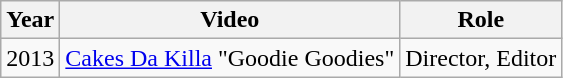<table class="wikitable">
<tr>
<th>Year</th>
<th>Video</th>
<th>Role</th>
</tr>
<tr>
<td>2013</td>
<td><a href='#'>Cakes Da Killa</a> "Goodie Goodies"</td>
<td>Director, Editor</td>
</tr>
</table>
